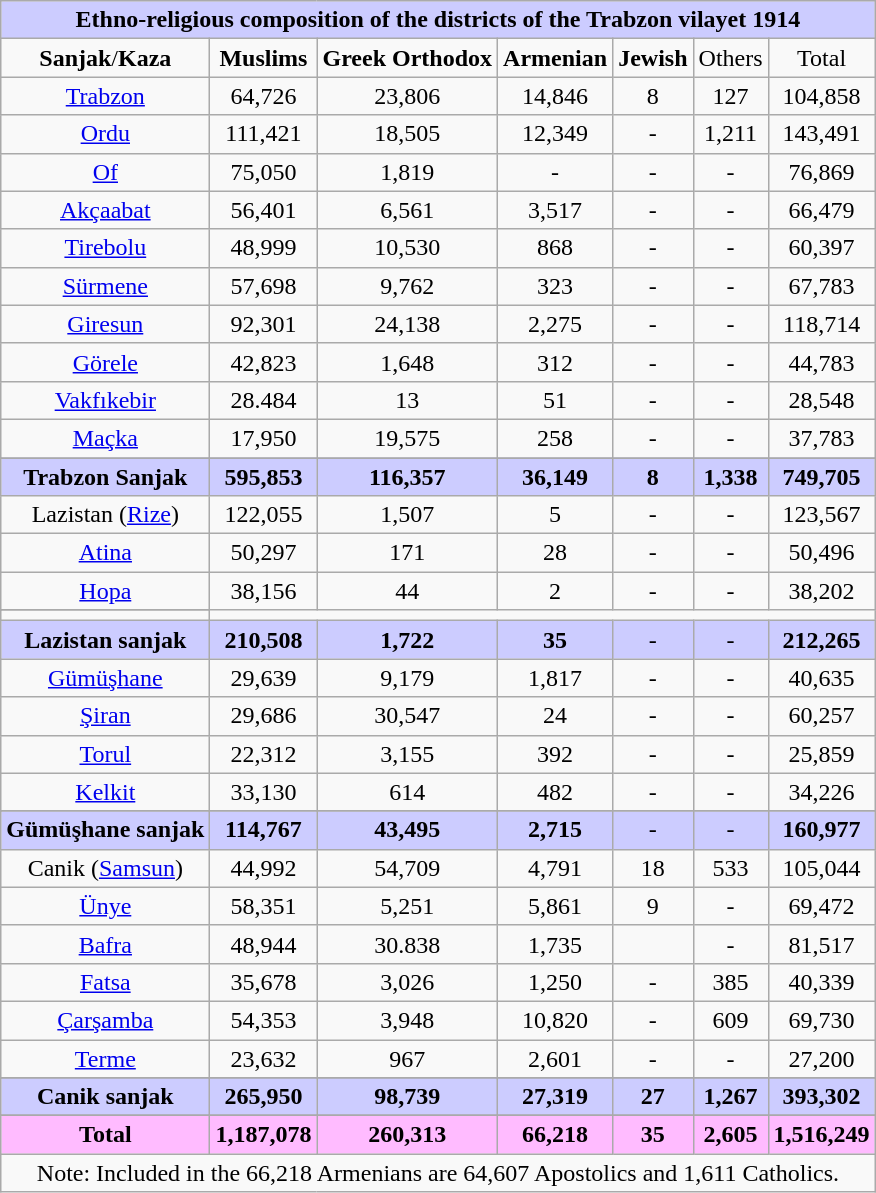<table class="wikitable" style="font-size:100%;width:80;text-align:center;">
<tr>
<th colspan="7;" style="background-color:#ccccff;">Ethno-religious composition of the districts of the Trabzon vilayet 1914</th>
</tr>
<tr>
<td><strong>Sanjak</strong>/<strong>Kaza</strong></td>
<td><strong>Muslims</strong></td>
<td><strong>Greek Orthodox</strong></td>
<td><strong>Armenian</strong></td>
<td><strong>Jewish</strong></td>
<td>Others</td>
<td>Total</td>
</tr>
<tr>
<td><a href='#'>Trabzon</a></td>
<td>64,726</td>
<td>23,806</td>
<td>14,846</td>
<td>8</td>
<td>127</td>
<td>104,858</td>
</tr>
<tr>
<td><a href='#'>Ordu</a></td>
<td>111,421</td>
<td>18,505</td>
<td>12,349</td>
<td>-</td>
<td>1,211</td>
<td>143,491</td>
</tr>
<tr>
<td><a href='#'>Of</a></td>
<td>75,050</td>
<td>1,819</td>
<td>-</td>
<td>-</td>
<td>-</td>
<td>76,869</td>
</tr>
<tr>
<td><a href='#'>Akçaabat</a></td>
<td>56,401</td>
<td>6,561</td>
<td>3,517</td>
<td>-</td>
<td>-</td>
<td>66,479</td>
</tr>
<tr>
<td><a href='#'>Tirebolu</a></td>
<td>48,999</td>
<td>10,530</td>
<td>868</td>
<td>-</td>
<td>-</td>
<td>60,397</td>
</tr>
<tr>
<td><a href='#'>Sürmene</a></td>
<td>57,698</td>
<td>9,762</td>
<td>323</td>
<td>-</td>
<td>-</td>
<td>67,783</td>
</tr>
<tr>
<td><a href='#'>Giresun</a></td>
<td>92,301</td>
<td>24,138</td>
<td>2,275</td>
<td>-</td>
<td>-</td>
<td>118,714</td>
</tr>
<tr>
<td><a href='#'>Görele</a></td>
<td>42,823</td>
<td>1,648</td>
<td>312</td>
<td>-</td>
<td>-</td>
<td>44,783</td>
</tr>
<tr>
<td><a href='#'>Vakfıkebir</a></td>
<td>28.484</td>
<td>13</td>
<td>51</td>
<td>-</td>
<td>-</td>
<td>28,548</td>
</tr>
<tr>
<td><a href='#'>Maçka</a></td>
<td>17,950</td>
<td>19,575</td>
<td>258</td>
<td>-</td>
<td>-</td>
<td>37,783</td>
</tr>
<tr>
</tr>
<tr align="center">
</tr>
<tr bgcolor="#ccccff" align="center">
<td><strong>Trabzon Sanjak</strong></td>
<td><strong>595,853</strong></td>
<td><strong>116,357</strong></td>
<td><strong>36,149</strong></td>
<td><strong>8</strong></td>
<td><strong>1,338</strong></td>
<td><strong>749,705</strong></td>
</tr>
<tr>
<td>Lazistan (<a href='#'>Rize</a>)</td>
<td>122,055</td>
<td>1,507</td>
<td>5</td>
<td>-</td>
<td>-</td>
<td>123,567</td>
</tr>
<tr>
<td><a href='#'>Atina</a></td>
<td>50,297</td>
<td>171</td>
<td>28</td>
<td>-</td>
<td>-</td>
<td>50,496</td>
</tr>
<tr>
<td><a href='#'>Hopa</a></td>
<td>38,156</td>
<td>44</td>
<td>2</td>
<td>-</td>
<td>-</td>
<td>38,202</td>
</tr>
<tr>
</tr>
<tr align="center">
<td></td>
</tr>
<tr bgcolor="#ccccff" align="center">
<td><strong>Lazistan sanjak</strong></td>
<td><strong>210,508</strong></td>
<td><strong>1,722</strong></td>
<td><strong>35</strong></td>
<td>-</td>
<td>-</td>
<td><strong>212,265</strong></td>
</tr>
<tr>
<td><a href='#'>Gümüşhane</a></td>
<td>29,639</td>
<td>9,179</td>
<td>1,817</td>
<td>-</td>
<td>-</td>
<td>40,635</td>
</tr>
<tr>
<td><a href='#'>Şiran</a></td>
<td>29,686</td>
<td>30,547</td>
<td>24</td>
<td>-</td>
<td>-</td>
<td>60,257</td>
</tr>
<tr>
<td><a href='#'>Torul</a></td>
<td>22,312</td>
<td>3,155</td>
<td>392</td>
<td>-</td>
<td>-</td>
<td>25,859</td>
</tr>
<tr>
<td><a href='#'>Kelkit</a></td>
<td>33,130</td>
<td>614</td>
<td>482</td>
<td>-</td>
<td>-</td>
<td>34,226</td>
</tr>
<tr>
</tr>
<tr align="center">
</tr>
<tr bgcolor="#ccccff" align="center">
<td><strong>Gümüşhane sanjak</strong></td>
<td><strong>114,767</strong></td>
<td><strong>43,495</strong></td>
<td><strong>2,715</strong></td>
<td>-</td>
<td>-</td>
<td><strong>160,977</strong></td>
</tr>
<tr>
<td>Canik (<a href='#'>Samsun</a>)</td>
<td>44,992</td>
<td>54,709</td>
<td>4,791</td>
<td>18</td>
<td>533</td>
<td>105,044</td>
</tr>
<tr>
<td><a href='#'>Ünye</a></td>
<td>58,351</td>
<td>5,251</td>
<td>5,861</td>
<td>9</td>
<td>-</td>
<td>69,472</td>
</tr>
<tr>
<td><a href='#'>Bafra</a></td>
<td>48,944</td>
<td>30.838</td>
<td>1,735</td>
<td></td>
<td>-</td>
<td>81,517</td>
</tr>
<tr>
<td><a href='#'>Fatsa</a></td>
<td>35,678</td>
<td>3,026</td>
<td>1,250</td>
<td>-</td>
<td>385</td>
<td>40,339</td>
</tr>
<tr>
<td><a href='#'>Çarşamba</a></td>
<td>54,353</td>
<td>3,948</td>
<td>10,820</td>
<td>-</td>
<td>609</td>
<td>69,730</td>
</tr>
<tr>
<td><a href='#'>Terme</a></td>
<td>23,632</td>
<td>967</td>
<td>2,601</td>
<td>-</td>
<td>-</td>
<td>27,200</td>
</tr>
<tr>
</tr>
<tr align="center">
</tr>
<tr bgcolor="#ccccff" align="center">
<td><strong>Canik sanjak</strong></td>
<td><strong>265,950</strong></td>
<td><strong>98,739</strong></td>
<td><strong>27,319</strong></td>
<td><strong>27</strong></td>
<td><strong>1,267</strong></td>
<td><strong>393,302</strong></td>
</tr>
<tr>
</tr>
<tr align="center">
</tr>
<tr bgcolor="#ffbbff" align="center">
<td><strong>Total</strong></td>
<td><strong>1,187,078</strong></td>
<td><strong>260,313</strong></td>
<td><strong>66,218</strong></td>
<td><strong>35</strong></td>
<td><strong>2,605</strong></td>
<td><strong>1,516,249</strong></td>
</tr>
<tr>
<td colspan="7">Note: Included in the 66,218 Armenians are 64,607 Apostolics and 1,611 Catholics.</td>
</tr>
</table>
